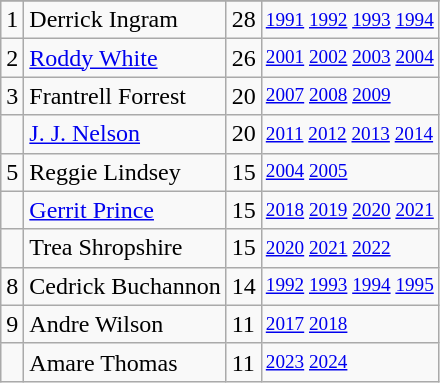<table class="wikitable">
<tr>
</tr>
<tr>
<td>1</td>
<td>Derrick Ingram</td>
<td>28</td>
<td style="font-size:80%;"><a href='#'>1991</a> <a href='#'>1992</a> <a href='#'>1993</a> <a href='#'>1994</a></td>
</tr>
<tr>
<td>2</td>
<td><a href='#'>Roddy White</a></td>
<td>26</td>
<td style="font-size:80%;"><a href='#'>2001</a> <a href='#'>2002</a> <a href='#'>2003</a> <a href='#'>2004</a></td>
</tr>
<tr>
<td>3</td>
<td>Frantrell Forrest</td>
<td>20</td>
<td style="font-size:80%;"><a href='#'>2007</a> <a href='#'>2008</a> <a href='#'>2009</a></td>
</tr>
<tr>
<td></td>
<td><a href='#'>J. J. Nelson</a></td>
<td>20</td>
<td style="font-size:80%;"><a href='#'>2011</a> <a href='#'>2012</a> <a href='#'>2013</a> <a href='#'>2014</a></td>
</tr>
<tr>
<td>5</td>
<td>Reggie Lindsey</td>
<td>15</td>
<td style="font-size:80%;"><a href='#'>2004</a> <a href='#'>2005</a></td>
</tr>
<tr>
<td></td>
<td><a href='#'>Gerrit Prince</a></td>
<td>15</td>
<td style="font-size:80%;"><a href='#'>2018</a> <a href='#'>2019</a> <a href='#'>2020</a> <a href='#'>2021</a></td>
</tr>
<tr>
<td></td>
<td>Trea Shropshire</td>
<td>15</td>
<td style="font-size:80%;"><a href='#'>2020</a> <a href='#'>2021</a> <a href='#'>2022</a></td>
</tr>
<tr>
<td>8</td>
<td>Cedrick Buchannon</td>
<td>14</td>
<td style="font-size:80%;"><a href='#'>1992</a> <a href='#'>1993</a> <a href='#'>1994</a> <a href='#'>1995</a></td>
</tr>
<tr>
<td>9</td>
<td>Andre Wilson</td>
<td>11</td>
<td style="font-size:80%;"><a href='#'>2017</a> <a href='#'>2018</a></td>
</tr>
<tr>
<td></td>
<td>Amare Thomas</td>
<td>11</td>
<td style="font-size:80%;"><a href='#'>2023</a> <a href='#'>2024</a></td>
</tr>
</table>
